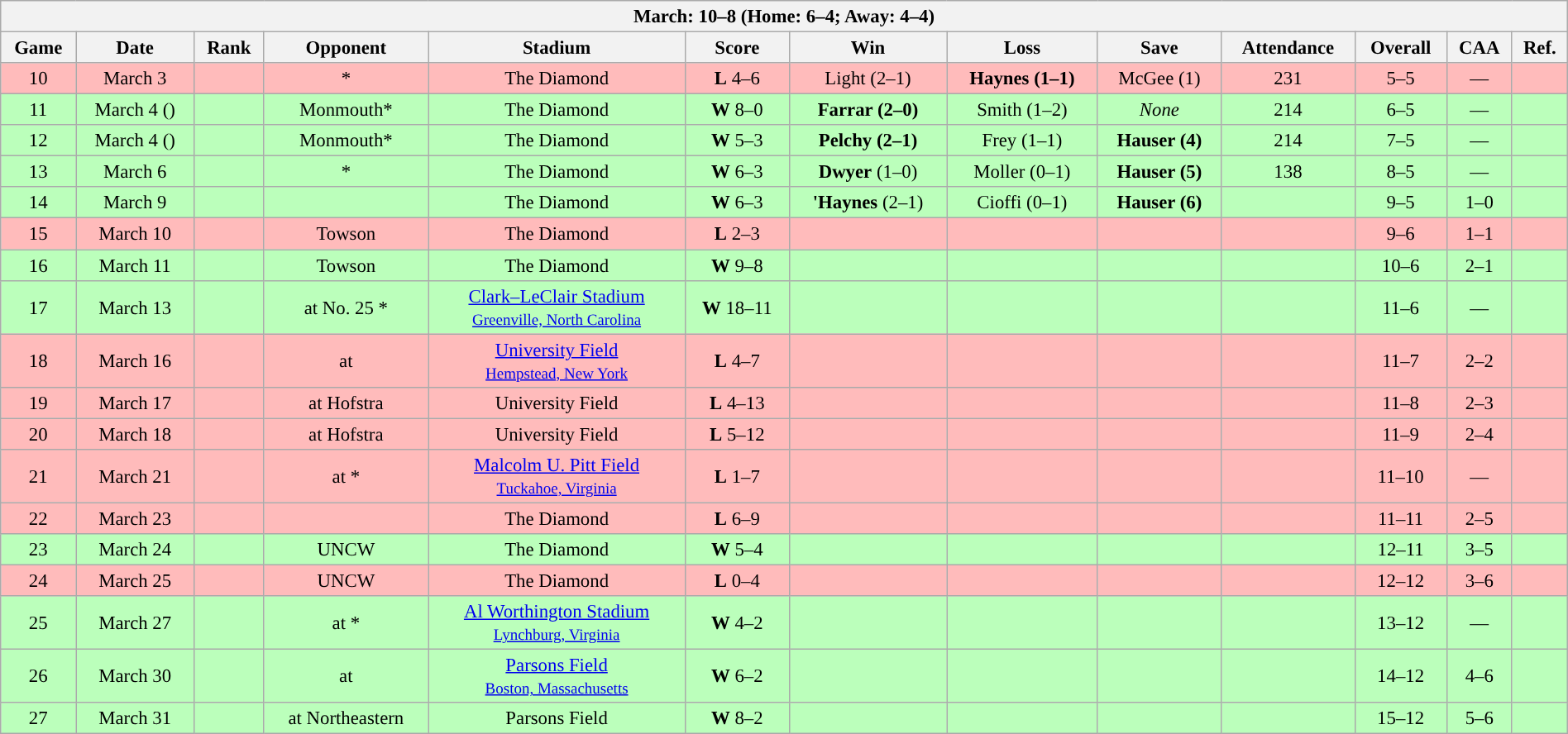<table class="wikitable collapsible" style="margin:auto; width:100%; text-align:center; font-size:95%">
<tr>
<th colspan=13>March: 10–8 (Home: 6–4; Away: 4–4)</th>
</tr>
<tr>
<th>Game</th>
<th>Date</th>
<th>Rank</th>
<th>Opponent</th>
<th>Stadium</th>
<th>Score</th>
<th>Win</th>
<th>Loss</th>
<th>Save</th>
<th>Attendance</th>
<th>Overall</th>
<th>CAA</th>
<th>Ref.</th>
</tr>
<tr style="text-align:center; background:#fbb;">
<td>10</td>
<td>March 3</td>
<td></td>
<td>*</td>
<td>The Diamond</td>
<td><strong>L</strong> 4–6</td>
<td>Light (2–1)</td>
<td><strong>Haynes (1–1)</strong></td>
<td>McGee (1)</td>
<td>231</td>
<td>5–5</td>
<td>—</td>
<td></td>
</tr>
<tr style="text-align:center; background:#bfb;">
<td>11</td>
<td>March 4 ()</td>
<td></td>
<td>Monmouth*</td>
<td>The Diamond</td>
<td><strong>W</strong> 8–0</td>
<td><strong>Farrar (2–0)</strong></td>
<td>Smith (1–2)</td>
<td><em>None</em></td>
<td>214</td>
<td>6–5</td>
<td>—</td>
<td></td>
</tr>
<tr style="text-align:center; background:#bfb;">
<td>12</td>
<td>March 4 ()</td>
<td></td>
<td>Monmouth*</td>
<td>The Diamond</td>
<td><strong>W</strong> 5–3</td>
<td><strong>Pelchy (2–1)</strong></td>
<td>Frey (1–1)</td>
<td><strong>Hauser (4)</strong></td>
<td>214</td>
<td>7–5</td>
<td>—</td>
<td></td>
</tr>
<tr style="text-align:center; background:#bfb;">
<td>13</td>
<td>March 6</td>
<td></td>
<td>*</td>
<td>The Diamond</td>
<td><strong>W</strong> 6–3</td>
<td><strong>Dwyer</strong> (1–0)</td>
<td>Moller (0–1)</td>
<td><strong>Hauser (5)</strong></td>
<td>138</td>
<td>8–5</td>
<td>—</td>
<td></td>
</tr>
<tr style="text-align:center; background:#bfb;">
<td>14</td>
<td>March 9</td>
<td></td>
<td></td>
<td>The Diamond</td>
<td><strong>W</strong> 6–3</td>
<td><strong>'Haynes</strong> (2–1)</td>
<td>Cioffi (0–1)</td>
<td><strong>Hauser (6)</strong></td>
<td></td>
<td>9–5</td>
<td>1–0</td>
<td></td>
</tr>
<tr style="text-align:center; background:#fbb;">
<td>15</td>
<td>March 10</td>
<td></td>
<td>Towson</td>
<td>The Diamond</td>
<td><strong>L</strong> 2–3</td>
<td></td>
<td></td>
<td></td>
<td></td>
<td>9–6</td>
<td>1–1</td>
<td></td>
</tr>
<tr style="text-align:center; background:#bfb;">
<td>16</td>
<td>March 11</td>
<td></td>
<td>Towson</td>
<td>The Diamond</td>
<td><strong>W</strong> 9–8</td>
<td></td>
<td></td>
<td></td>
<td></td>
<td>10–6</td>
<td>2–1</td>
<td></td>
</tr>
<tr style="text-align:center; background:#bfb;">
<td>17</td>
<td>March 13</td>
<td></td>
<td>at No. 25 *</td>
<td><a href='#'>Clark–LeClair Stadium</a><br><small><a href='#'>Greenville, North Carolina</a></small></td>
<td><strong>W</strong> 18–11</td>
<td></td>
<td></td>
<td></td>
<td></td>
<td>11–6</td>
<td>—</td>
<td></td>
</tr>
<tr style="text-align:center; background:#fbb;">
<td>18</td>
<td>March 16</td>
<td></td>
<td>at </td>
<td><a href='#'>University Field</a><br><small><a href='#'>Hempstead, New York</a></small></td>
<td><strong>L</strong> 4–7</td>
<td></td>
<td></td>
<td></td>
<td></td>
<td>11–7</td>
<td>2–2</td>
<td></td>
</tr>
<tr style="text-align:center; background:#fbb;">
<td>19</td>
<td>March 17</td>
<td></td>
<td>at Hofstra</td>
<td>University Field</td>
<td><strong>L</strong> 4–13</td>
<td></td>
<td></td>
<td></td>
<td></td>
<td>11–8</td>
<td>2–3</td>
<td></td>
</tr>
<tr style="text-align:center; background:#fbb;">
<td>20</td>
<td>March 18</td>
<td></td>
<td>at Hofstra</td>
<td>University Field</td>
<td><strong>L</strong> 5–12</td>
<td></td>
<td></td>
<td></td>
<td></td>
<td>11–9</td>
<td>2–4</td>
<td></td>
</tr>
<tr style="text-align:center; background:#fbb;">
<td>21</td>
<td>March 21</td>
<td></td>
<td>at *</td>
<td><a href='#'>Malcolm U. Pitt Field</a><br><small><a href='#'>Tuckahoe, Virginia</a></small></td>
<td><strong>L</strong> 1–7</td>
<td></td>
<td></td>
<td></td>
<td></td>
<td>11–10</td>
<td>—</td>
<td></td>
</tr>
<tr style="text-align:center; background:#fbb;">
<td>22</td>
<td>March 23</td>
<td></td>
<td></td>
<td>The Diamond</td>
<td><strong>L</strong> 6–9</td>
<td></td>
<td></td>
<td></td>
<td></td>
<td>11–11</td>
<td>2–5</td>
<td></td>
</tr>
<tr style="text-align:center; background:#bfb;">
<td>23</td>
<td>March 24</td>
<td></td>
<td>UNCW</td>
<td>The Diamond</td>
<td><strong>W</strong> 5–4</td>
<td></td>
<td></td>
<td></td>
<td></td>
<td>12–11</td>
<td>3–5</td>
<td></td>
</tr>
<tr style="text-align:center; background:#fbb;">
<td>24</td>
<td>March 25</td>
<td></td>
<td>UNCW</td>
<td>The Diamond</td>
<td><strong>L</strong> 0–4</td>
<td></td>
<td></td>
<td></td>
<td></td>
<td>12–12</td>
<td>3–6</td>
<td></td>
</tr>
<tr style="text-align:center; background:#bfb;">
<td>25</td>
<td>March 27</td>
<td></td>
<td>at *</td>
<td><a href='#'>Al Worthington Stadium</a><br><small><a href='#'>Lynchburg, Virginia</a></small></td>
<td><strong>W</strong> 4–2</td>
<td></td>
<td></td>
<td></td>
<td></td>
<td>13–12</td>
<td>—</td>
<td></td>
</tr>
<tr style="text-align:center; background:#bfb;">
<td>26</td>
<td>March 30</td>
<td></td>
<td>at </td>
<td><a href='#'>Parsons Field</a><br><small><a href='#'>Boston, Massachusetts</a></small></td>
<td><strong>W</strong> 6–2</td>
<td></td>
<td></td>
<td></td>
<td></td>
<td>14–12</td>
<td>4–6</td>
<td></td>
</tr>
<tr style="text-align:center; background:#bfb;">
<td>27</td>
<td>March 31</td>
<td></td>
<td>at Northeastern</td>
<td>Parsons Field</td>
<td><strong>W</strong> 8–2</td>
<td></td>
<td></td>
<td></td>
<td></td>
<td>15–12</td>
<td>5–6</td>
<td></td>
</tr>
</table>
